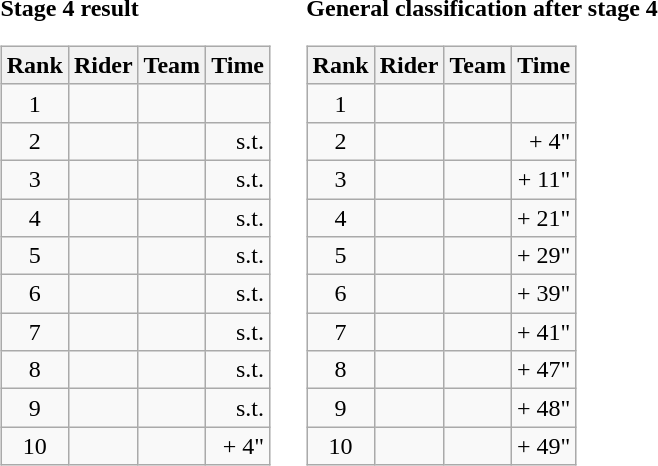<table>
<tr>
<td><strong>Stage 4 result</strong><br><table class="wikitable">
<tr>
<th scope="col">Rank</th>
<th scope="col">Rider</th>
<th scope="col">Team</th>
<th scope="col">Time</th>
</tr>
<tr>
<td style="text-align:center;">1</td>
<td></td>
<td></td>
<td style="text-align:right;"></td>
</tr>
<tr>
<td style="text-align:center;">2</td>
<td></td>
<td></td>
<td style="text-align:right;">s.t.</td>
</tr>
<tr>
<td style="text-align:center;">3</td>
<td></td>
<td></td>
<td style="text-align:right;">s.t.</td>
</tr>
<tr>
<td style="text-align:center;">4</td>
<td></td>
<td></td>
<td style="text-align:right;">s.t.</td>
</tr>
<tr>
<td style="text-align:center;">5</td>
<td></td>
<td></td>
<td style="text-align:right;">s.t.</td>
</tr>
<tr>
<td style="text-align:center;">6</td>
<td></td>
<td></td>
<td style="text-align:right;">s.t.</td>
</tr>
<tr>
<td style="text-align:center;">7</td>
<td></td>
<td></td>
<td style="text-align:right;">s.t.</td>
</tr>
<tr>
<td style="text-align:center;">8</td>
<td></td>
<td></td>
<td style="text-align:right;">s.t.</td>
</tr>
<tr>
<td style="text-align:center;">9</td>
<td></td>
<td></td>
<td style="text-align:right;">s.t.</td>
</tr>
<tr>
<td style="text-align:center;">10</td>
<td></td>
<td></td>
<td style="text-align:right;">+ 4"</td>
</tr>
</table>
</td>
<td></td>
<td><strong>General classification after stage 4</strong><br><table class="wikitable">
<tr>
<th scope="col">Rank</th>
<th scope="col">Rider</th>
<th scope="col">Team</th>
<th scope="col">Time</th>
</tr>
<tr>
<td style="text-align:center;">1</td>
<td></td>
<td></td>
<td style="text-align:right;"></td>
</tr>
<tr>
<td style="text-align:center;">2</td>
<td></td>
<td></td>
<td style="text-align:right;">+ 4"</td>
</tr>
<tr>
<td style="text-align:center;">3</td>
<td></td>
<td></td>
<td style="text-align:right;">+ 11"</td>
</tr>
<tr>
<td style="text-align:center;">4</td>
<td></td>
<td></td>
<td style="text-align:right;">+ 21"</td>
</tr>
<tr>
<td style="text-align:center;">5</td>
<td></td>
<td></td>
<td style="text-align:right;">+ 29"</td>
</tr>
<tr>
<td style="text-align:center;">6</td>
<td></td>
<td></td>
<td style="text-align:right;">+ 39"</td>
</tr>
<tr>
<td style="text-align:center;">7</td>
<td></td>
<td></td>
<td style="text-align:right;">+ 41"</td>
</tr>
<tr>
<td style="text-align:center;">8</td>
<td></td>
<td></td>
<td style="text-align:right;">+ 47"</td>
</tr>
<tr>
<td style="text-align:center;">9</td>
<td></td>
<td></td>
<td style="text-align:right;">+ 48"</td>
</tr>
<tr>
<td style="text-align:center;">10</td>
<td></td>
<td></td>
<td style="text-align:right;">+ 49"</td>
</tr>
</table>
</td>
</tr>
</table>
